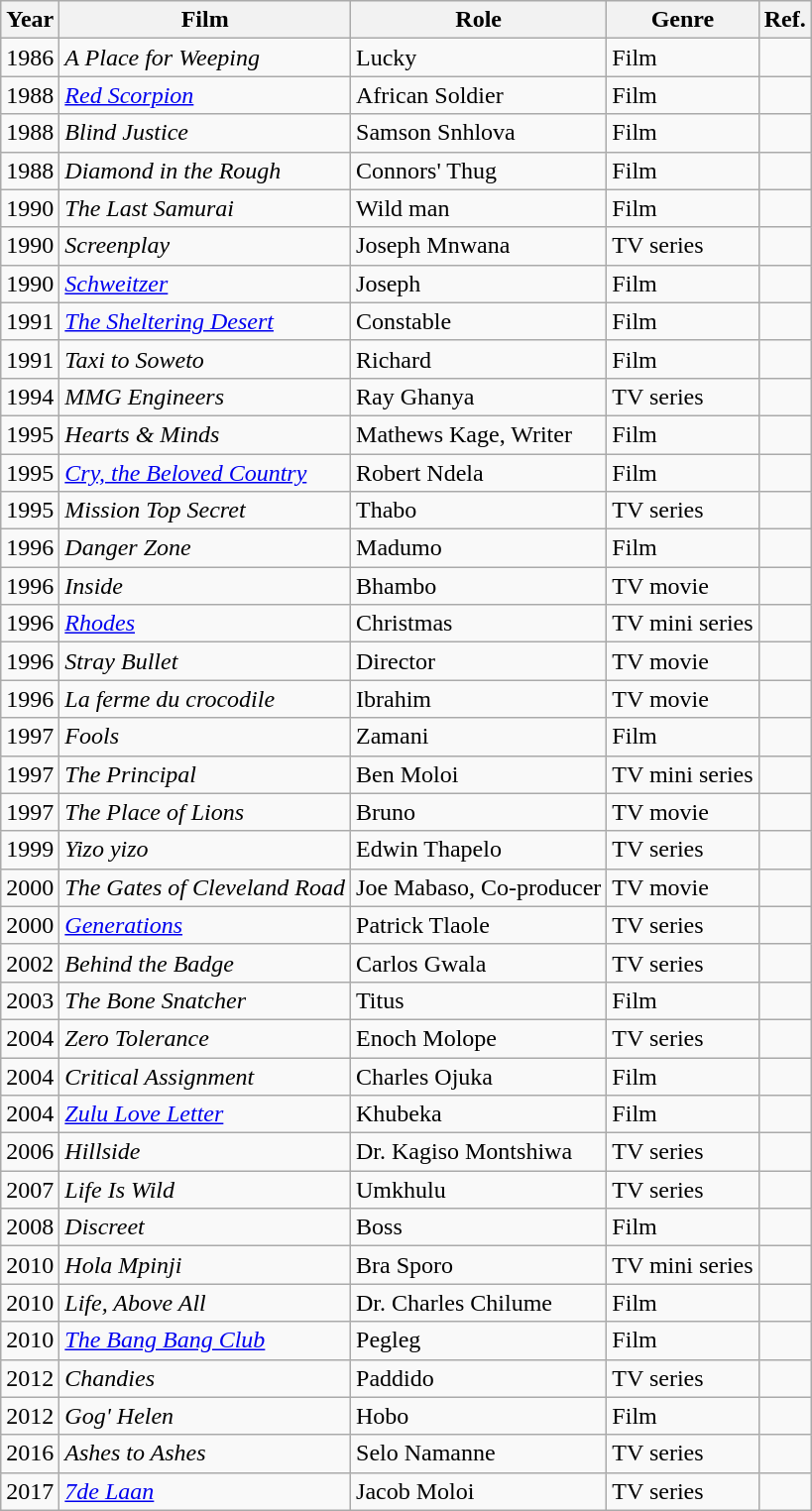<table class="wikitable">
<tr>
<th>Year</th>
<th>Film</th>
<th>Role</th>
<th>Genre</th>
<th>Ref.</th>
</tr>
<tr>
<td>1986</td>
<td><em>A Place for Weeping</em></td>
<td>Lucky</td>
<td>Film</td>
<td></td>
</tr>
<tr>
<td>1988</td>
<td><em><a href='#'>Red Scorpion</a></em></td>
<td>African Soldier</td>
<td>Film</td>
<td></td>
</tr>
<tr>
<td>1988</td>
<td><em>Blind Justice</em></td>
<td>Samson Snhlova</td>
<td>Film</td>
<td></td>
</tr>
<tr>
<td>1988</td>
<td><em>Diamond in the Rough</em></td>
<td>Connors' Thug</td>
<td>Film</td>
<td></td>
</tr>
<tr>
<td>1990</td>
<td><em>The Last Samurai</em></td>
<td>Wild man</td>
<td>Film</td>
<td></td>
</tr>
<tr>
<td>1990</td>
<td><em>Screenplay</em></td>
<td>Joseph Mnwana</td>
<td>TV series</td>
<td></td>
</tr>
<tr>
<td>1990</td>
<td><em><a href='#'>Schweitzer</a></em></td>
<td>Joseph</td>
<td>Film</td>
<td></td>
</tr>
<tr>
<td>1991</td>
<td><em><a href='#'>The Sheltering Desert</a></em></td>
<td>Constable</td>
<td>Film</td>
<td></td>
</tr>
<tr>
<td>1991</td>
<td><em>Taxi to Soweto</em></td>
<td>Richard</td>
<td>Film</td>
<td></td>
</tr>
<tr>
<td>1994</td>
<td><em>MMG Engineers</em></td>
<td>Ray Ghanya</td>
<td>TV series</td>
<td></td>
</tr>
<tr>
<td>1995</td>
<td><em>Hearts & Minds</em></td>
<td>Mathews Kage, Writer</td>
<td>Film</td>
<td></td>
</tr>
<tr>
<td>1995</td>
<td><em><a href='#'>Cry, the Beloved Country</a></em></td>
<td>Robert Ndela</td>
<td>Film</td>
<td></td>
</tr>
<tr>
<td>1995</td>
<td><em>Mission Top Secret</em></td>
<td>Thabo</td>
<td>TV series</td>
<td></td>
</tr>
<tr>
<td>1996</td>
<td><em>Danger Zone</em></td>
<td>Madumo</td>
<td>Film</td>
<td></td>
</tr>
<tr>
<td>1996</td>
<td><em>Inside</em></td>
<td>Bhambo</td>
<td>TV movie</td>
<td></td>
</tr>
<tr>
<td>1996</td>
<td><em><a href='#'>Rhodes</a></em></td>
<td>Christmas</td>
<td>TV mini series</td>
<td></td>
</tr>
<tr>
<td>1996</td>
<td><em>Stray Bullet</em></td>
<td>Director</td>
<td>TV movie</td>
<td></td>
</tr>
<tr>
<td>1996</td>
<td><em>La ferme du crocodile</em></td>
<td>Ibrahim</td>
<td>TV movie</td>
<td></td>
</tr>
<tr>
<td>1997</td>
<td><em>Fools</em></td>
<td>Zamani</td>
<td>Film</td>
<td></td>
</tr>
<tr>
<td>1997</td>
<td><em>The Principal</em></td>
<td>Ben Moloi</td>
<td>TV mini series</td>
<td></td>
</tr>
<tr>
<td>1997</td>
<td><em>The Place of Lions</em></td>
<td>Bruno</td>
<td>TV movie</td>
<td></td>
</tr>
<tr>
<td>1999</td>
<td><em>Yizo yizo</em></td>
<td>Edwin Thapelo</td>
<td>TV series</td>
<td></td>
</tr>
<tr>
<td>2000</td>
<td><em>The Gates of Cleveland Road</em></td>
<td>Joe Mabaso, Co-producer</td>
<td>TV movie</td>
<td></td>
</tr>
<tr>
<td>2000</td>
<td><em><a href='#'>Generations</a></em></td>
<td>Patrick Tlaole</td>
<td>TV series</td>
<td></td>
</tr>
<tr>
<td>2002</td>
<td><em>Behind the Badge</em></td>
<td>Carlos Gwala</td>
<td>TV series</td>
<td></td>
</tr>
<tr>
<td>2003</td>
<td><em>The Bone Snatcher</em></td>
<td>Titus</td>
<td>Film</td>
<td></td>
</tr>
<tr>
<td>2004</td>
<td><em>Zero Tolerance</em></td>
<td>Enoch Molope</td>
<td>TV series</td>
<td></td>
</tr>
<tr>
<td>2004</td>
<td><em>Critical Assignment</em></td>
<td>Charles Ojuka</td>
<td>Film</td>
<td></td>
</tr>
<tr>
<td>2004</td>
<td><em><a href='#'>Zulu Love Letter</a></em></td>
<td>Khubeka</td>
<td>Film</td>
<td></td>
</tr>
<tr>
<td>2006</td>
<td><em>Hillside</em></td>
<td>Dr. Kagiso Montshiwa</td>
<td>TV series</td>
<td></td>
</tr>
<tr>
<td>2007</td>
<td><em>Life Is Wild</em></td>
<td>Umkhulu</td>
<td>TV series</td>
<td></td>
</tr>
<tr>
<td>2008</td>
<td><em>Discreet</em></td>
<td>Boss</td>
<td>Film</td>
<td></td>
</tr>
<tr>
<td>2010</td>
<td><em>Hola Mpinji</em></td>
<td>Bra Sporo</td>
<td>TV mini series</td>
<td></td>
</tr>
<tr>
<td>2010</td>
<td><em>Life, Above All</em></td>
<td>Dr. Charles Chilume</td>
<td>Film</td>
<td></td>
</tr>
<tr>
<td>2010</td>
<td><em><a href='#'>The Bang Bang Club</a></em></td>
<td>Pegleg</td>
<td>Film</td>
<td></td>
</tr>
<tr>
<td>2012</td>
<td><em>Chandies</em></td>
<td>Paddido</td>
<td>TV series</td>
<td></td>
</tr>
<tr>
<td>2012</td>
<td><em>Gog' Helen</em></td>
<td>Hobo</td>
<td>Film</td>
<td></td>
</tr>
<tr>
<td>2016</td>
<td><em>Ashes to Ashes</em></td>
<td>Selo Namanne</td>
<td>TV series</td>
<td></td>
</tr>
<tr>
<td>2017</td>
<td><em><a href='#'>7de Laan</a></em></td>
<td>Jacob Moloi</td>
<td>TV series</td>
<td></td>
</tr>
</table>
